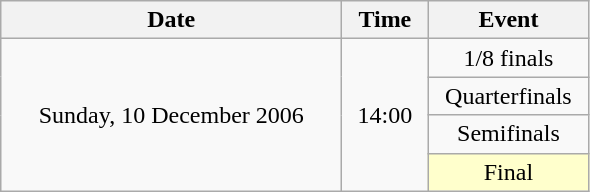<table class = "wikitable" style="text-align:center;">
<tr>
<th width=220>Date</th>
<th width=50>Time</th>
<th width=100>Event</th>
</tr>
<tr>
<td rowspan=4>Sunday, 10 December 2006</td>
<td rowspan=4>14:00</td>
<td>1/8 finals</td>
</tr>
<tr>
<td>Quarterfinals</td>
</tr>
<tr>
<td>Semifinals</td>
</tr>
<tr>
<td bgcolor=ffffcc>Final</td>
</tr>
</table>
